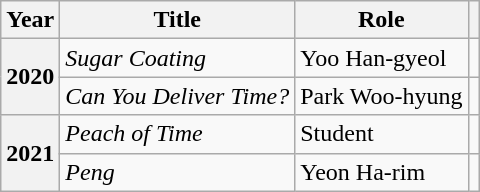<table class="wikitable plainrowheaders sortable">
<tr>
<th scope="col">Year</th>
<th scope="col">Title</th>
<th scope="col">Role</th>
<th scope="col" class="unsortable"></th>
</tr>
<tr>
<th scope="row" rowspan="2">2020</th>
<td><em>Sugar Coating</em></td>
<td>Yoo Han-gyeol</td>
<td style="text-align:center"></td>
</tr>
<tr>
<td><em>Can You Deliver Time?</em></td>
<td>Park Woo-hyung</td>
<td style="text-align:center"></td>
</tr>
<tr>
<th scope="row" rowspan="2">2021</th>
<td><em>Peach of Time</em></td>
<td>Student</td>
<td style="text-align:center"></td>
</tr>
<tr>
<td><em>Peng</em></td>
<td>Yeon Ha-rim</td>
<td style="text-align:center"></td>
</tr>
</table>
